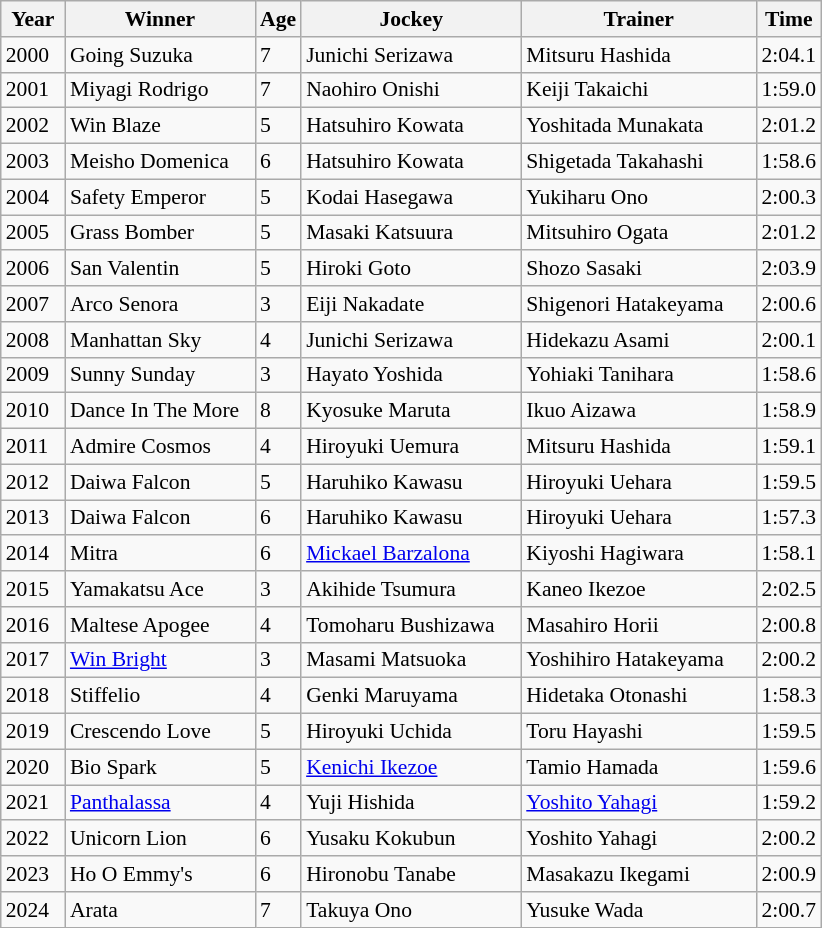<table class="wikitable sortable" style="font-size:90%">
<tr>
<th width="36px">Year<br></th>
<th width="120px">Winner<br></th>
<th>Age<br></th>
<th width="140px">Jockey<br></th>
<th width="150px">Trainer<br></th>
<th>Time<br></th>
</tr>
<tr>
<td>2000</td>
<td>Going Suzuka</td>
<td>7</td>
<td>Junichi Serizawa</td>
<td>Mitsuru Hashida</td>
<td>2:04.1</td>
</tr>
<tr>
<td>2001</td>
<td>Miyagi Rodrigo</td>
<td>7</td>
<td>Naohiro Onishi</td>
<td>Keiji Takaichi</td>
<td>1:59.0</td>
</tr>
<tr>
<td>2002</td>
<td>Win Blaze</td>
<td>5</td>
<td>Hatsuhiro Kowata</td>
<td>Yoshitada Munakata</td>
<td>2:01.2</td>
</tr>
<tr>
<td>2003</td>
<td>Meisho Domenica</td>
<td>6</td>
<td>Hatsuhiro Kowata</td>
<td>Shigetada Takahashi</td>
<td>1:58.6</td>
</tr>
<tr>
<td>2004</td>
<td>Safety Emperor</td>
<td>5</td>
<td>Kodai Hasegawa</td>
<td>Yukiharu Ono</td>
<td>2:00.3</td>
</tr>
<tr>
<td>2005</td>
<td>Grass Bomber</td>
<td>5</td>
<td>Masaki Katsuura</td>
<td>Mitsuhiro Ogata</td>
<td>2:01.2</td>
</tr>
<tr>
<td>2006</td>
<td>San Valentin</td>
<td>5</td>
<td>Hiroki Goto</td>
<td>Shozo Sasaki</td>
<td>2:03.9</td>
</tr>
<tr>
<td>2007</td>
<td>Arco Senora</td>
<td>3</td>
<td>Eiji Nakadate</td>
<td>Shigenori Hatakeyama</td>
<td>2:00.6</td>
</tr>
<tr>
<td>2008</td>
<td>Manhattan Sky</td>
<td>4</td>
<td>Junichi Serizawa</td>
<td>Hidekazu Asami</td>
<td>2:00.1</td>
</tr>
<tr>
<td>2009</td>
<td>Sunny Sunday</td>
<td>3</td>
<td>Hayato Yoshida</td>
<td>Yohiaki Tanihara</td>
<td>1:58.6</td>
</tr>
<tr>
<td>2010</td>
<td>Dance In The More</td>
<td>8</td>
<td>Kyosuke Maruta</td>
<td>Ikuo Aizawa</td>
<td>1:58.9</td>
</tr>
<tr>
<td>2011</td>
<td>Admire Cosmos</td>
<td>4</td>
<td>Hiroyuki Uemura</td>
<td>Mitsuru Hashida</td>
<td>1:59.1</td>
</tr>
<tr>
<td>2012</td>
<td>Daiwa Falcon</td>
<td>5</td>
<td>Haruhiko Kawasu</td>
<td>Hiroyuki Uehara</td>
<td>1:59.5</td>
</tr>
<tr>
<td>2013</td>
<td>Daiwa Falcon</td>
<td>6</td>
<td>Haruhiko Kawasu</td>
<td>Hiroyuki Uehara</td>
<td>1:57.3</td>
</tr>
<tr>
<td>2014</td>
<td>Mitra</td>
<td>6</td>
<td><a href='#'>Mickael Barzalona</a></td>
<td>Kiyoshi Hagiwara</td>
<td>1:58.1</td>
</tr>
<tr>
<td>2015</td>
<td>Yamakatsu Ace</td>
<td>3</td>
<td>Akihide Tsumura</td>
<td>Kaneo Ikezoe</td>
<td>2:02.5</td>
</tr>
<tr>
<td>2016</td>
<td>Maltese Apogee</td>
<td>4</td>
<td>Tomoharu Bushizawa</td>
<td>Masahiro Horii</td>
<td>2:00.8</td>
</tr>
<tr>
<td>2017</td>
<td><a href='#'>Win Bright</a></td>
<td>3</td>
<td>Masami Matsuoka</td>
<td>Yoshihiro Hatakeyama</td>
<td>2:00.2</td>
</tr>
<tr>
<td>2018</td>
<td>Stiffelio</td>
<td>4</td>
<td>Genki Maruyama</td>
<td>Hidetaka Otonashi</td>
<td>1:58.3</td>
</tr>
<tr>
<td>2019</td>
<td>Crescendo Love</td>
<td>5</td>
<td>Hiroyuki Uchida</td>
<td>Toru Hayashi</td>
<td>1:59.5</td>
</tr>
<tr>
<td>2020</td>
<td>Bio Spark</td>
<td>5</td>
<td><a href='#'>Kenichi Ikezoe</a></td>
<td>Tamio Hamada</td>
<td>1:59.6</td>
</tr>
<tr>
<td>2021</td>
<td><a href='#'>Panthalassa</a></td>
<td>4</td>
<td>Yuji Hishida</td>
<td><a href='#'>Yoshito Yahagi</a></td>
<td>1:59.2</td>
</tr>
<tr>
<td>2022</td>
<td>Unicorn Lion</td>
<td>6</td>
<td>Yusaku Kokubun</td>
<td>Yoshito Yahagi</td>
<td>2:00.2</td>
</tr>
<tr>
<td>2023</td>
<td>Ho O Emmy's</td>
<td>6</td>
<td>Hironobu Tanabe</td>
<td>Masakazu Ikegami</td>
<td>2:00.9</td>
</tr>
<tr>
<td>2024</td>
<td>Arata</td>
<td>7</td>
<td>Takuya Ono</td>
<td>Yusuke Wada</td>
<td>2:00.7</td>
</tr>
</table>
